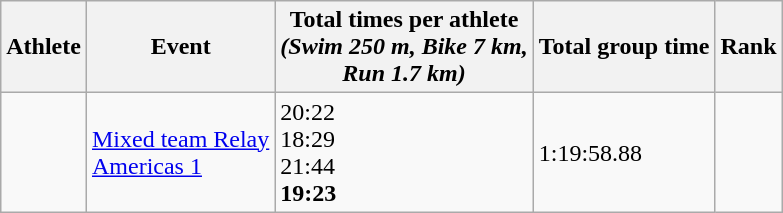<table class="wikitable" border="1">
<tr>
<th>Athlete</th>
<th>Event</th>
<th>Total times per athlete <br> <em>(Swim 250 m, Bike 7 km, <br> Run 1.7 km)</em></th>
<th>Total group time</th>
<th>Rank</th>
</tr>
<tr>
<td><br><br><br></td>
<td><a href='#'>Mixed team Relay <br> Americas 1</a></td>
<td>20:22<br>18:29<br>21:44<br><strong>19:23</strong></td>
<td>1:19:58.88</td>
<td></td>
</tr>
</table>
